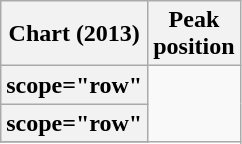<table class="wikitable sortable plainrowheaders" style="text-align:center;">
<tr>
<th scope="col">Chart (2013)</th>
<th scope="col">Peak<br>position</th>
</tr>
<tr>
<th>scope="row" </th>
</tr>
<tr>
<th>scope="row" </th>
</tr>
<tr>
</tr>
</table>
